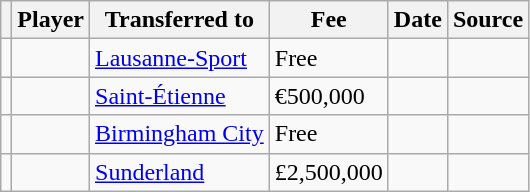<table class="wikitable plainrowheaders sortable">
<tr>
<th></th>
<th scope="col">Player</th>
<th>Transferred to</th>
<th style="width: 65px;">Fee</th>
<th scope="col">Date</th>
<th scope="col">Source</th>
</tr>
<tr>
<td align="center"></td>
<td></td>
<td> <a href='#'>Lausanne-Sport</a></td>
<td>Free</td>
<td></td>
<td></td>
</tr>
<tr>
<td align="center"></td>
<td></td>
<td> <a href='#'>Saint-Étienne</a></td>
<td>€500,000</td>
<td></td>
<td></td>
</tr>
<tr>
<td align="center"></td>
<td></td>
<td> <a href='#'>Birmingham City</a></td>
<td>Free</td>
<td></td>
<td></td>
</tr>
<tr>
<td align="center"></td>
<td></td>
<td> <a href='#'>Sunderland</a></td>
<td>£2,500,000</td>
<td></td>
<td></td>
</tr>
</table>
